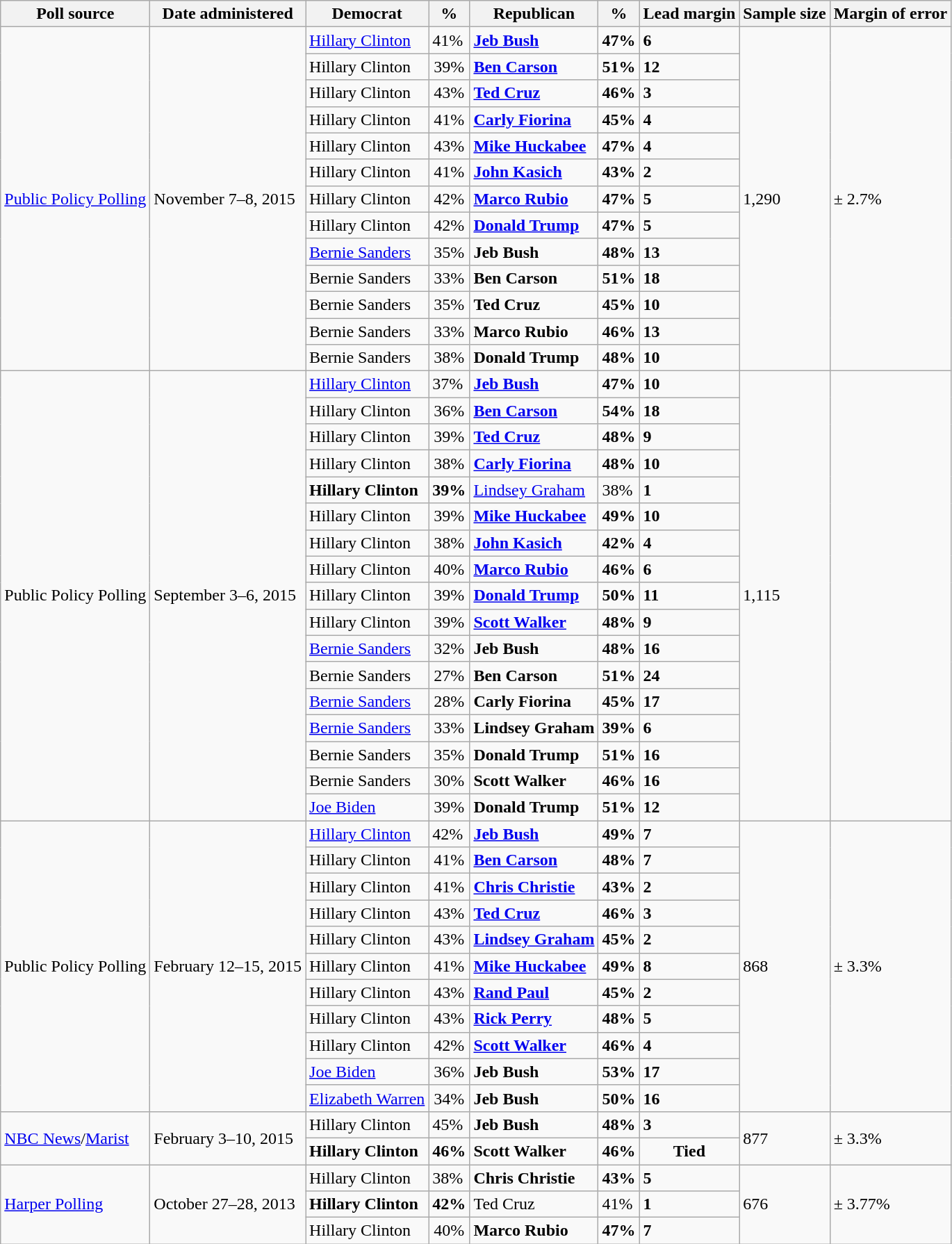<table class="wikitable">
<tr valign=bottom>
<th>Poll source</th>
<th>Date administered</th>
<th>Democrat</th>
<th>%</th>
<th>Republican</th>
<th>%</th>
<th>Lead margin</th>
<th>Sample size</th>
<th>Margin of error</th>
</tr>
<tr>
<td rowspan=13><a href='#'>Public Policy Polling</a></td>
<td rowspan=13>November 7–8, 2015</td>
<td><a href='#'>Hillary Clinton</a></td>
<td>41%</td>
<td><strong><a href='#'>Jeb Bush</a></strong></td>
<td><strong>47%</strong></td>
<td><strong>6</strong></td>
<td rowspan=13>1,290</td>
<td rowspan=13>± 2.7%</td>
</tr>
<tr>
<td>Hillary Clinton</td>
<td align=center>39%</td>
<td><strong><a href='#'>Ben Carson</a></strong></td>
<td><strong>51%</strong></td>
<td><strong>12</strong></td>
</tr>
<tr>
<td>Hillary Clinton</td>
<td align=center>43%</td>
<td><strong><a href='#'>Ted Cruz</a></strong></td>
<td><strong>46%</strong></td>
<td><strong>3</strong></td>
</tr>
<tr>
<td>Hillary Clinton</td>
<td align=center>41%</td>
<td><strong><a href='#'>Carly Fiorina</a></strong></td>
<td><strong>45%</strong></td>
<td><strong>4</strong></td>
</tr>
<tr>
<td>Hillary Clinton</td>
<td align=center>43%</td>
<td><strong><a href='#'>Mike Huckabee</a></strong></td>
<td><strong>47%</strong></td>
<td><strong>4</strong></td>
</tr>
<tr>
<td>Hillary Clinton</td>
<td align=center>41%</td>
<td><strong><a href='#'>John Kasich</a></strong></td>
<td><strong>43%</strong></td>
<td><strong>2</strong></td>
</tr>
<tr>
<td>Hillary Clinton</td>
<td align=center>42%</td>
<td><strong><a href='#'>Marco Rubio</a></strong></td>
<td><strong>47%</strong></td>
<td><strong>5</strong></td>
</tr>
<tr>
<td>Hillary Clinton</td>
<td align=center>42%</td>
<td><strong><a href='#'>Donald Trump</a></strong></td>
<td><strong>47%</strong></td>
<td><strong>5</strong></td>
</tr>
<tr>
<td><a href='#'>Bernie Sanders</a></td>
<td align=center>35%</td>
<td><strong>Jeb Bush</strong></td>
<td><strong>48%</strong></td>
<td><strong>13</strong></td>
</tr>
<tr>
<td>Bernie Sanders</td>
<td align=center>33%</td>
<td><strong>Ben Carson</strong></td>
<td><strong>51%</strong></td>
<td><strong>18</strong></td>
</tr>
<tr>
<td>Bernie Sanders</td>
<td align=center>35%</td>
<td><strong>Ted Cruz</strong></td>
<td><strong>45%</strong></td>
<td><strong>10</strong></td>
</tr>
<tr>
<td>Bernie Sanders</td>
<td align=center>33%</td>
<td><strong>Marco Rubio</strong></td>
<td><strong>46%</strong></td>
<td><strong>13</strong></td>
</tr>
<tr>
<td>Bernie Sanders</td>
<td align=center>38%</td>
<td><strong>Donald Trump</strong></td>
<td><strong>48%</strong></td>
<td><strong>10</strong></td>
</tr>
<tr>
<td rowspan=17>Public Policy Polling</td>
<td rowspan=17>September 3–6, 2015</td>
<td><a href='#'>Hillary Clinton</a></td>
<td>37%</td>
<td><strong><a href='#'>Jeb Bush</a></strong></td>
<td><strong>47%</strong></td>
<td><strong>10</strong></td>
<td rowspan=17>1,115</td>
<td rowspan=17></td>
</tr>
<tr>
<td>Hillary Clinton</td>
<td align=center>36%</td>
<td><strong><a href='#'>Ben Carson</a></strong></td>
<td><strong>54%</strong></td>
<td><strong>18</strong></td>
</tr>
<tr>
<td>Hillary Clinton</td>
<td align=center>39%</td>
<td><strong><a href='#'>Ted Cruz</a></strong></td>
<td><strong>48%</strong></td>
<td><strong>9</strong></td>
</tr>
<tr>
<td>Hillary Clinton</td>
<td align=center>38%</td>
<td><strong><a href='#'>Carly Fiorina</a></strong></td>
<td><strong>48%</strong></td>
<td><strong>10</strong></td>
</tr>
<tr>
<td><strong>Hillary Clinton</strong></td>
<td><strong>39%</strong></td>
<td><a href='#'>Lindsey Graham</a></td>
<td>38%</td>
<td><strong>1</strong></td>
</tr>
<tr>
<td>Hillary Clinton</td>
<td align=center>39%</td>
<td><strong><a href='#'>Mike Huckabee</a></strong></td>
<td><strong>49%</strong></td>
<td><strong>10</strong></td>
</tr>
<tr>
<td>Hillary Clinton</td>
<td align=center>38%</td>
<td><strong><a href='#'>John Kasich</a></strong></td>
<td><strong>42%</strong></td>
<td><strong>4</strong></td>
</tr>
<tr>
<td>Hillary Clinton</td>
<td align=center>40%</td>
<td><strong><a href='#'>Marco Rubio</a></strong></td>
<td><strong>46%</strong></td>
<td><strong>6</strong></td>
</tr>
<tr>
<td>Hillary Clinton</td>
<td align=center>39%</td>
<td><strong><a href='#'>Donald Trump</a></strong></td>
<td><strong>50%</strong></td>
<td><strong>11</strong></td>
</tr>
<tr>
<td>Hillary Clinton</td>
<td align=center>39%</td>
<td><strong><a href='#'>Scott Walker</a></strong></td>
<td><strong>48%</strong></td>
<td><strong>9</strong></td>
</tr>
<tr>
<td><a href='#'>Bernie Sanders</a></td>
<td align=center>32%</td>
<td><strong>Jeb Bush</strong></td>
<td><strong>48%</strong></td>
<td><strong>16</strong></td>
</tr>
<tr>
<td>Bernie Sanders</td>
<td align=center>27%</td>
<td><strong>Ben Carson</strong></td>
<td><strong>51%</strong></td>
<td><strong>24</strong></td>
</tr>
<tr>
<td><a href='#'>Bernie Sanders</a></td>
<td align=center>28%</td>
<td><strong>Carly Fiorina</strong></td>
<td><strong>45%</strong></td>
<td><strong>17</strong></td>
</tr>
<tr>
<td><a href='#'>Bernie Sanders</a></td>
<td align=center>33%</td>
<td><strong>Lindsey Graham</strong></td>
<td><strong>39%</strong></td>
<td><strong>6</strong></td>
</tr>
<tr>
<td>Bernie Sanders</td>
<td align=center>35%</td>
<td><strong>Donald Trump</strong></td>
<td><strong>51%</strong></td>
<td><strong>16</strong></td>
</tr>
<tr>
<td>Bernie Sanders</td>
<td align=center>30%</td>
<td><strong>Scott Walker</strong></td>
<td><strong>46%</strong></td>
<td><strong>16</strong></td>
</tr>
<tr>
<td><a href='#'>Joe Biden</a></td>
<td align=center>39%</td>
<td><strong>Donald Trump</strong></td>
<td><strong>51%</strong></td>
<td><strong>12</strong></td>
</tr>
<tr>
<td rowspan=11>Public Policy Polling</td>
<td rowspan=11>February 12–15, 2015</td>
<td><a href='#'>Hillary Clinton</a></td>
<td>42%</td>
<td><strong><a href='#'>Jeb Bush</a></strong></td>
<td><strong>49%</strong></td>
<td><strong>7</strong></td>
<td rowspan=11>868</td>
<td rowspan=11>± 3.3%</td>
</tr>
<tr>
<td>Hillary Clinton</td>
<td align=center>41%</td>
<td><strong><a href='#'>Ben Carson</a></strong></td>
<td><strong>48%</strong></td>
<td><strong>7</strong></td>
</tr>
<tr>
<td>Hillary Clinton</td>
<td align=center>41%</td>
<td><strong><a href='#'>Chris Christie</a></strong></td>
<td><strong>43%</strong></td>
<td><strong>2</strong></td>
</tr>
<tr>
<td>Hillary Clinton</td>
<td align=center>43%</td>
<td><strong><a href='#'>Ted Cruz</a></strong></td>
<td><strong>46%</strong></td>
<td><strong>3</strong></td>
</tr>
<tr>
<td>Hillary Clinton</td>
<td align=center>43%</td>
<td><strong><a href='#'>Lindsey Graham</a></strong></td>
<td><strong>45%</strong></td>
<td><strong>2</strong></td>
</tr>
<tr>
<td>Hillary Clinton</td>
<td align=center>41%</td>
<td><strong><a href='#'>Mike Huckabee</a></strong></td>
<td><strong>49%</strong></td>
<td><strong>8</strong></td>
</tr>
<tr>
<td>Hillary Clinton</td>
<td align=center>43%</td>
<td><strong><a href='#'>Rand Paul</a></strong></td>
<td><strong>45%</strong></td>
<td><strong>2</strong></td>
</tr>
<tr>
<td>Hillary Clinton</td>
<td align=center>43%</td>
<td><strong><a href='#'>Rick Perry</a></strong></td>
<td><strong>48%</strong></td>
<td><strong>5</strong></td>
</tr>
<tr>
<td>Hillary Clinton</td>
<td align=center>42%</td>
<td><strong><a href='#'>Scott Walker</a></strong></td>
<td><strong>46%</strong></td>
<td><strong>4</strong></td>
</tr>
<tr>
<td><a href='#'>Joe Biden</a></td>
<td align=center>36%</td>
<td><strong>Jeb Bush</strong></td>
<td><strong>53%</strong></td>
<td><strong>17</strong></td>
</tr>
<tr>
<td><a href='#'>Elizabeth Warren</a></td>
<td align=center>34%</td>
<td><strong>Jeb Bush</strong></td>
<td><strong>50%</strong></td>
<td><strong>16</strong></td>
</tr>
<tr>
<td rowspan=2><a href='#'>NBC News</a>/<a href='#'>Marist</a></td>
<td rowspan=2>February 3–10, 2015</td>
<td>Hillary Clinton</td>
<td>45%</td>
<td><strong>Jeb Bush</strong></td>
<td><strong>48%</strong></td>
<td><strong>3</strong></td>
<td rowspan=2>877</td>
<td rowspan=2>± 3.3%</td>
</tr>
<tr>
<td><strong>Hillary Clinton</strong></td>
<td><strong>46%</strong></td>
<td><strong>Scott Walker</strong></td>
<td><strong>46%</strong></td>
<td align=center><strong>Tied</strong></td>
</tr>
<tr>
<td rowspan=4><a href='#'>Harper Polling</a></td>
<td rowspan=4>October 27–28, 2013</td>
<td>Hillary Clinton</td>
<td>38%</td>
<td><strong>Chris Christie</strong></td>
<td><strong>43%</strong></td>
<td><strong>5</strong></td>
<td rowspan=4>676</td>
<td rowspan=4>± 3.77%</td>
</tr>
<tr>
<td><strong>Hillary Clinton</strong></td>
<td><strong>42%</strong></td>
<td>Ted Cruz</td>
<td>41%</td>
<td><strong>1</strong></td>
</tr>
<tr>
<td>Hillary Clinton</td>
<td align=center>40%</td>
<td><strong>Marco Rubio</strong></td>
<td><strong>47%</strong></td>
<td><strong>7</strong></td>
</tr>
</table>
